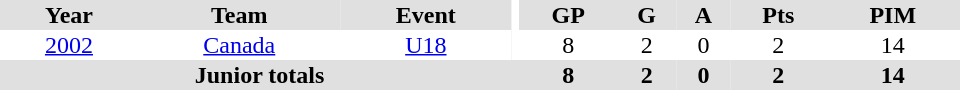<table border="0" cellpadding="1" cellspacing="0" ID="Table3" style="text-align:center; width:40em">
<tr bgcolor="#e0e0e0">
<th>Year</th>
<th>Team</th>
<th>Event</th>
<th rowspan="102" bgcolor="#ffffff"></th>
<th>GP</th>
<th>G</th>
<th>A</th>
<th>Pts</th>
<th>PIM</th>
</tr>
<tr>
<td><a href='#'>2002</a></td>
<td><a href='#'>Canada</a></td>
<td><a href='#'>U18</a></td>
<td>8</td>
<td>2</td>
<td>0</td>
<td>2</td>
<td>14</td>
</tr>
<tr bgcolor="#e0e0e0">
<th colspan="4">Junior totals</th>
<th>8</th>
<th>2</th>
<th>0</th>
<th>2</th>
<th>14</th>
</tr>
</table>
